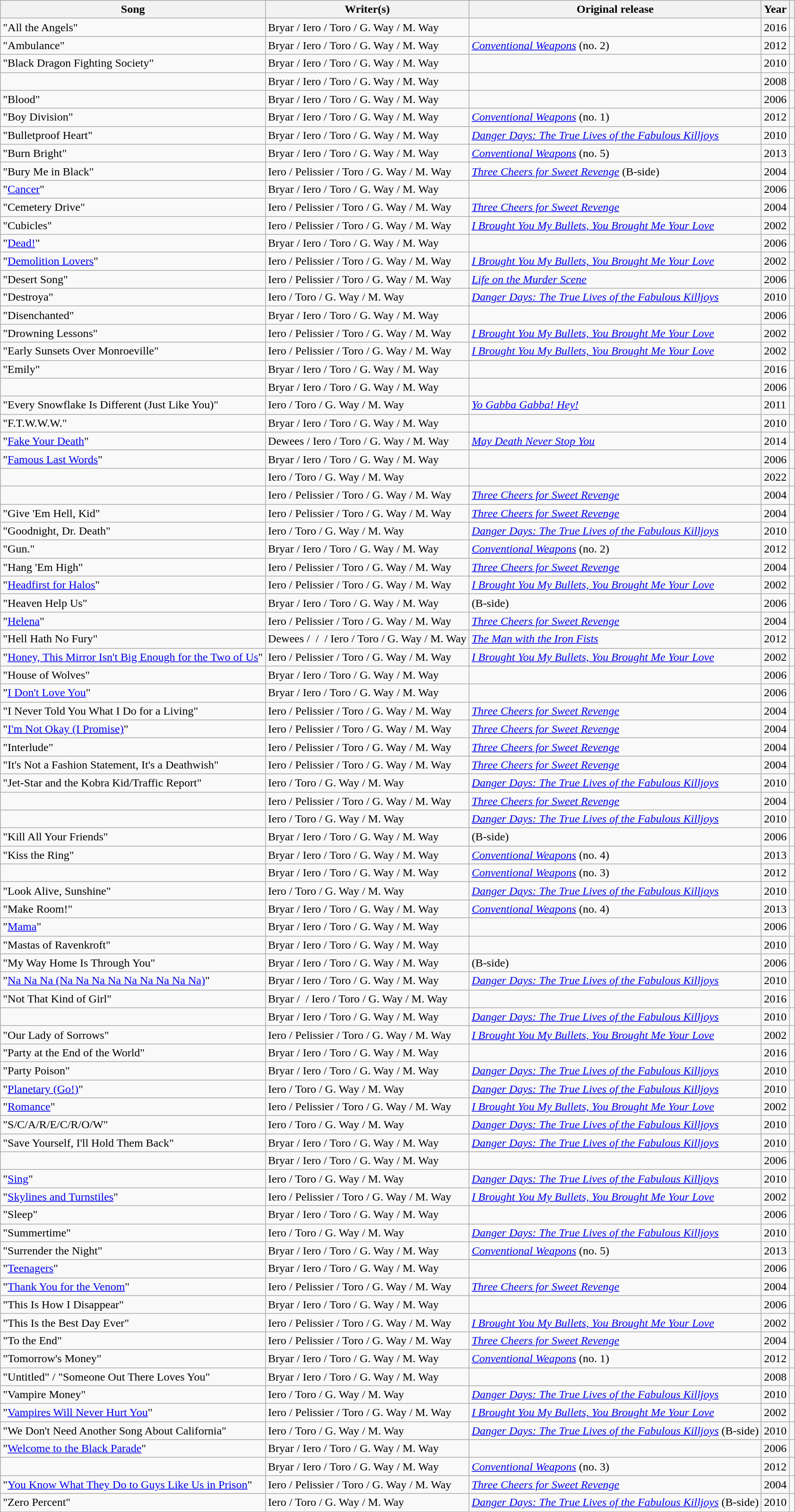<table class="wikitable sortable plainrowheaders">
<tr>
<th scope="col">Song</th>
<th scope="col">Writer(s)</th>
<th scope="col">Original release</th>
<th scope="col">Year</th>
<th scope="col" class="unsortable"></th>
</tr>
<tr>
<td>"All the Angels"</td>
<td>Bryar / Iero / Toro / G. Way / M. Way</td>
<td></td>
<td>2016</td>
<td align="center"></td>
</tr>
<tr>
<td>"Ambulance"</td>
<td>Bryar / Iero / Toro / G. Way / M. Way</td>
<td><em><a href='#'>Conventional Weapons</a></em> (no. 2)</td>
<td>2012</td>
<td align="center"></td>
</tr>
<tr>
<td>"Black Dragon Fighting Society"</td>
<td>Bryar / Iero / Toro / G. Way / M. Way</td>
<td></td>
<td>2010</td>
<td align="center"></td>
</tr>
<tr>
<td></td>
<td>Bryar / Iero / Toro / G. Way / M. Way</td>
<td></td>
<td>2008</td>
<td align="center"></td>
</tr>
<tr>
<td>"Blood"</td>
<td>Bryar / Iero / Toro / G. Way / M. Way</td>
<td></td>
<td>2006</td>
<td align="center"></td>
</tr>
<tr>
<td>"Boy Division"</td>
<td>Bryar / Iero / Toro / G. Way / M. Way</td>
<td><em><a href='#'>Conventional Weapons</a></em> (no. 1)</td>
<td>2012</td>
<td align="center"></td>
</tr>
<tr>
<td>"Bulletproof Heart"</td>
<td>Bryar / Iero / Toro / G. Way / M. Way</td>
<td><em><a href='#'>Danger Days: The True Lives of the Fabulous Killjoys</a></em></td>
<td>2010</td>
<td align="center"></td>
</tr>
<tr>
<td>"Burn Bright"</td>
<td>Bryar / Iero / Toro / G. Way / M. Way</td>
<td><em><a href='#'>Conventional Weapons</a></em> (no. 5)</td>
<td>2013</td>
<td align="center"></td>
</tr>
<tr>
<td>"Bury Me in Black"</td>
<td>Iero / Pelissier / Toro / G. Way / M. Way</td>
<td><em><a href='#'>Three Cheers for Sweet Revenge</a></em> (B-side)</td>
<td>2004</td>
<td align="center"></td>
</tr>
<tr>
<td>"<a href='#'>Cancer</a>"</td>
<td>Bryar / Iero / Toro / G. Way / M. Way</td>
<td></td>
<td>2006</td>
<td align="center"></td>
</tr>
<tr>
<td>"Cemetery Drive"</td>
<td>Iero / Pelissier / Toro / G. Way / M. Way</td>
<td><em><a href='#'>Three Cheers for Sweet Revenge</a></em></td>
<td>2004</td>
<td align="center"></td>
</tr>
<tr>
<td>"Cubicles"</td>
<td>Iero / Pelissier / Toro / G. Way / M. Way</td>
<td><em><a href='#'>I Brought You My Bullets, You Brought Me Your Love</a></em></td>
<td>2002</td>
<td align="center"></td>
</tr>
<tr>
<td>"<a href='#'>Dead!</a>"</td>
<td>Bryar / Iero / Toro / G. Way / M. Way</td>
<td></td>
<td>2006</td>
<td align="center"></td>
</tr>
<tr>
<td>"<a href='#'>Demolition Lovers</a>"</td>
<td>Iero / Pelissier / Toro / G. Way / M. Way</td>
<td><em><a href='#'>I Brought You My Bullets, You Brought Me Your Love</a></em></td>
<td>2002</td>
<td align="center"></td>
</tr>
<tr>
<td>"Desert Song"</td>
<td>Iero / Pelissier / Toro / G. Way / M. Way</td>
<td><em><a href='#'>Life on the Murder Scene</a></em></td>
<td>2006</td>
<td align="center"></td>
</tr>
<tr>
<td>"Destroya"</td>
<td>Iero / Toro / G. Way / M. Way</td>
<td><em><a href='#'>Danger Days: The True Lives of the Fabulous Killjoys</a></em></td>
<td>2010</td>
<td align="center"></td>
</tr>
<tr>
<td>"Disenchanted"</td>
<td>Bryar / Iero / Toro / G. Way / M. Way</td>
<td></td>
<td>2006</td>
<td align="center"></td>
</tr>
<tr>
<td>"Drowning Lessons"</td>
<td>Iero / Pelissier / Toro / G. Way / M. Way</td>
<td><em><a href='#'>I Brought You My Bullets, You Brought Me Your Love</a></em></td>
<td>2002</td>
<td align="center"></td>
</tr>
<tr>
<td>"Early Sunsets Over Monroeville"</td>
<td>Iero / Pelissier / Toro / G. Way / M. Way</td>
<td><em><a href='#'>I Brought You My Bullets, You Brought Me Your Love</a></em></td>
<td>2002</td>
<td align="center"></td>
</tr>
<tr>
<td>"Emily"</td>
<td>Bryar / Iero / Toro / G. Way / M. Way</td>
<td></td>
<td>2016</td>
<td align="center"></td>
</tr>
<tr>
<td></td>
<td>Bryar / Iero / Toro / G. Way / M. Way</td>
<td></td>
<td>2006</td>
<td align="center"></td>
</tr>
<tr>
<td>"Every Snowflake Is Different (Just Like You)"</td>
<td>Iero / Toro / G. Way / M. Way</td>
<td><em><a href='#'>Yo Gabba Gabba! Hey!</a></em></td>
<td>2011</td>
<td align="center"></td>
</tr>
<tr>
<td>"F.T.W.W.W."</td>
<td>Bryar / Iero / Toro / G. Way / M. Way</td>
<td></td>
<td>2010</td>
<td align="center"></td>
</tr>
<tr>
<td>"<a href='#'>Fake Your Death</a>"</td>
<td>Dewees / Iero / Toro / G. Way / M. Way</td>
<td><em><a href='#'>May Death Never Stop You</a></em></td>
<td>2014</td>
<td align="center"></td>
</tr>
<tr>
<td>"<a href='#'>Famous Last Words</a>"</td>
<td>Bryar / Iero / Toro / G. Way / M. Way</td>
<td></td>
<td>2006</td>
<td align="center"></td>
</tr>
<tr>
<td></td>
<td>Iero / Toro / G. Way / M. Way</td>
<td></td>
<td>2022</td>
<td align="center"></td>
</tr>
<tr>
<td></td>
<td>Iero / Pelissier / Toro / G. Way / M. Way</td>
<td><em><a href='#'>Three Cheers for Sweet Revenge</a></em></td>
<td>2004</td>
<td align="center"></td>
</tr>
<tr>
<td>"Give 'Em Hell, Kid"</td>
<td>Iero / Pelissier / Toro / G. Way / M. Way</td>
<td><em><a href='#'>Three Cheers for Sweet Revenge</a></em></td>
<td>2004</td>
<td align="center"></td>
</tr>
<tr>
<td>"Goodnight, Dr. Death"</td>
<td>Iero / Toro / G. Way / M. Way</td>
<td><em><a href='#'>Danger Days: The True Lives of the Fabulous Killjoys</a></em></td>
<td>2010</td>
<td align="center"></td>
</tr>
<tr>
<td>"Gun."</td>
<td>Bryar / Iero / Toro / G. Way / M. Way</td>
<td><em><a href='#'>Conventional Weapons</a></em> (no. 2)</td>
<td>2012</td>
<td align="center"></td>
</tr>
<tr>
<td>"Hang 'Em High"</td>
<td>Iero / Pelissier / Toro / G. Way / M. Way</td>
<td><em><a href='#'>Three Cheers for Sweet Revenge</a></em></td>
<td>2004</td>
<td align="center"></td>
</tr>
<tr>
<td>"<a href='#'>Headfirst for Halos</a>"</td>
<td>Iero / Pelissier / Toro / G. Way / M. Way</td>
<td><em><a href='#'>I Brought You My Bullets, You Brought Me Your Love</a></em></td>
<td>2002</td>
<td align="center"></td>
</tr>
<tr>
<td>"Heaven Help Us"</td>
<td>Bryar / Iero / Toro / G. Way / M. Way</td>
<td> (B-side)</td>
<td>2006</td>
<td align="center"></td>
</tr>
<tr>
<td>"<a href='#'>Helena</a>"</td>
<td>Iero / Pelissier / Toro / G. Way / M. Way</td>
<td><em><a href='#'>Three Cheers for Sweet Revenge</a></em></td>
<td>2004</td>
<td align="center"></td>
</tr>
<tr>
<td>"Hell Hath No Fury"</td>
<td>Dewees /  /  / Iero / Toro / G. Way / M. Way</td>
<td><em><a href='#'>The Man with the Iron Fists</a></em></td>
<td>2012</td>
<td align="center"></td>
</tr>
<tr>
<td>"<a href='#'>Honey, This Mirror Isn't Big Enough for the Two of Us</a>"</td>
<td>Iero / Pelissier / Toro / G. Way / M. Way</td>
<td><em><a href='#'>I Brought You My Bullets, You Brought Me Your Love</a></em></td>
<td>2002</td>
<td align="center"></td>
</tr>
<tr>
<td>"House of Wolves"</td>
<td>Bryar / Iero / Toro / G. Way / M. Way</td>
<td></td>
<td>2006</td>
<td align="center"></td>
</tr>
<tr>
<td>"<a href='#'>I Don't Love You</a>"</td>
<td>Bryar / Iero / Toro / G. Way / M. Way</td>
<td></td>
<td>2006</td>
<td align="center"></td>
</tr>
<tr>
<td>"I Never Told You What I Do for a Living"</td>
<td>Iero / Pelissier / Toro / G. Way / M. Way</td>
<td><em><a href='#'>Three Cheers for Sweet Revenge</a></em></td>
<td>2004</td>
<td align="center"></td>
</tr>
<tr>
<td>"<a href='#'>I'm Not Okay (I Promise)</a>"</td>
<td>Iero / Pelissier / Toro / G. Way / M. Way</td>
<td><em><a href='#'>Three Cheers for Sweet Revenge</a></em></td>
<td>2004</td>
<td align="center"></td>
</tr>
<tr>
<td>"Interlude"</td>
<td>Iero / Pelissier / Toro / G. Way / M. Way</td>
<td><em><a href='#'>Three Cheers for Sweet Revenge</a></em></td>
<td>2004</td>
<td align="center"></td>
</tr>
<tr>
<td>"It's Not a Fashion Statement, It's a Deathwish"</td>
<td>Iero / Pelissier / Toro / G. Way / M. Way</td>
<td><em><a href='#'>Three Cheers for Sweet Revenge</a></em></td>
<td>2004</td>
<td align="center"></td>
</tr>
<tr>
<td>"Jet-Star and the Kobra Kid/Traffic Report"</td>
<td>Iero / Toro / G. Way / M. Way</td>
<td><em><a href='#'>Danger Days: The True Lives of the Fabulous Killjoys</a></em></td>
<td>2010</td>
<td align="center"></td>
</tr>
<tr>
<td></td>
<td>Iero / Pelissier / Toro / G. Way / M. Way</td>
<td><em><a href='#'>Three Cheers for Sweet Revenge</a></em></td>
<td>2004</td>
<td align="center"></td>
</tr>
<tr>
<td></td>
<td>Iero / Toro / G. Way / M. Way</td>
<td><em><a href='#'>Danger Days: The True Lives of the Fabulous Killjoys</a></em></td>
<td>2010</td>
<td align="center"></td>
</tr>
<tr>
<td>"Kill All Your Friends"</td>
<td>Bryar / Iero / Toro / G. Way / M. Way</td>
<td> (B-side)</td>
<td>2006</td>
<td align="center"></td>
</tr>
<tr>
<td>"Kiss the Ring"</td>
<td>Bryar / Iero / Toro / G. Way / M. Way</td>
<td><em><a href='#'>Conventional Weapons</a></em> (no. 4)</td>
<td>2013</td>
<td align="center"></td>
</tr>
<tr>
<td></td>
<td>Bryar / Iero / Toro / G. Way / M. Way</td>
<td><em><a href='#'>Conventional Weapons</a></em> (no. 3)</td>
<td>2012</td>
<td align="center"></td>
</tr>
<tr>
<td>"Look Alive, Sunshine"</td>
<td>Iero / Toro / G. Way / M. Way</td>
<td><em><a href='#'>Danger Days: The True Lives of the Fabulous Killjoys</a></em></td>
<td>2010</td>
<td align="center"></td>
</tr>
<tr>
<td>"Make Room!"</td>
<td>Bryar / Iero / Toro / G. Way / M. Way</td>
<td><em><a href='#'>Conventional Weapons</a></em> (no. 4)</td>
<td>2013</td>
<td align="center"></td>
</tr>
<tr>
<td>"<a href='#'>Mama</a>"</td>
<td>Bryar / Iero / Toro / G. Way / M. Way</td>
<td></td>
<td>2006</td>
<td align="center"></td>
</tr>
<tr>
<td>"Mastas of Ravenkroft"</td>
<td>Bryar / Iero / Toro / G. Way / M. Way</td>
<td></td>
<td>2010</td>
<td align="center"></td>
</tr>
<tr>
<td>"My Way Home Is Through You"</td>
<td>Bryar / Iero / Toro / G. Way / M. Way</td>
<td> (B-side)</td>
<td>2006</td>
<td align="center"></td>
</tr>
<tr>
<td>"<a href='#'>Na Na Na (Na Na Na Na Na Na Na Na Na)</a>"</td>
<td>Bryar / Iero / Toro / G. Way / M. Way</td>
<td><em><a href='#'>Danger Days: The True Lives of the Fabulous Killjoys</a></em></td>
<td>2010</td>
<td align="center"></td>
</tr>
<tr>
<td>"Not That Kind of Girl"</td>
<td>Bryar /  / Iero / Toro / G. Way / M. Way</td>
<td></td>
<td>2016</td>
<td align="center"></td>
</tr>
<tr>
<td></td>
<td>Bryar / Iero / Toro / G. Way / M. Way</td>
<td><em><a href='#'>Danger Days: The True Lives of the Fabulous Killjoys</a></em></td>
<td>2010</td>
<td align="center"></td>
</tr>
<tr>
<td>"Our Lady of Sorrows"</td>
<td>Iero / Pelissier / Toro / G. Way / M. Way</td>
<td><em><a href='#'>I Brought You My Bullets, You Brought Me Your Love</a></em></td>
<td>2002</td>
<td align="center"></td>
</tr>
<tr>
<td>"Party at the End of the World"</td>
<td>Bryar / Iero / Toro / G. Way / M. Way</td>
<td></td>
<td>2016</td>
<td align="center"></td>
</tr>
<tr>
<td>"Party Poison"</td>
<td>Bryar / Iero / Toro / G. Way / M. Way</td>
<td><em><a href='#'>Danger Days: The True Lives of the Fabulous Killjoys</a></em></td>
<td>2010</td>
<td align="center"></td>
</tr>
<tr>
<td>"<a href='#'>Planetary (Go!)</a>"</td>
<td>Iero / Toro / G. Way / M. Way</td>
<td><em><a href='#'>Danger Days: The True Lives of the Fabulous Killjoys</a></em></td>
<td>2010</td>
<td align="center"></td>
</tr>
<tr>
<td>"<a href='#'>Romance</a>"</td>
<td>Iero / Pelissier / Toro / G. Way / M. Way</td>
<td><em><a href='#'>I Brought You My Bullets, You Brought Me Your Love</a></em></td>
<td>2002</td>
<td align="center"></td>
</tr>
<tr>
<td>"S/C/A/R/E/C/R/O/W"</td>
<td>Iero / Toro / G. Way / M. Way</td>
<td><em><a href='#'>Danger Days: The True Lives of the Fabulous Killjoys</a></em></td>
<td>2010</td>
<td align="center"></td>
</tr>
<tr>
<td>"Save Yourself, I'll Hold Them Back"</td>
<td>Bryar / Iero / Toro / G. Way / M. Way</td>
<td><em><a href='#'>Danger Days: The True Lives of the Fabulous Killjoys</a></em></td>
<td>2010</td>
<td align="center"></td>
</tr>
<tr>
<td></td>
<td>Bryar / Iero / Toro / G. Way / M. Way</td>
<td></td>
<td>2006</td>
<td align="center"></td>
</tr>
<tr>
<td>"<a href='#'>Sing</a>"</td>
<td>Iero / Toro / G. Way / M. Way</td>
<td><em><a href='#'>Danger Days: The True Lives of the Fabulous Killjoys</a></em></td>
<td>2010</td>
<td align="center"></td>
</tr>
<tr>
<td>"<a href='#'>Skylines and Turnstiles</a>"</td>
<td>Iero / Pelissier / Toro / G. Way / M. Way</td>
<td><em><a href='#'>I Brought You My Bullets, You Brought Me Your Love</a></em></td>
<td>2002</td>
<td align="center"></td>
</tr>
<tr>
<td>"Sleep"</td>
<td>Bryar / Iero / Toro / G. Way / M. Way</td>
<td></td>
<td>2006</td>
<td align="center"></td>
</tr>
<tr>
<td>"Summertime"</td>
<td>Iero / Toro / G. Way / M. Way</td>
<td><em><a href='#'>Danger Days: The True Lives of the Fabulous Killjoys</a></em></td>
<td>2010</td>
<td align="center"></td>
</tr>
<tr>
<td>"Surrender the Night"</td>
<td>Bryar / Iero / Toro / G. Way / M. Way</td>
<td><em><a href='#'>Conventional Weapons</a></em> (no. 5)</td>
<td>2013</td>
<td align="center"></td>
</tr>
<tr>
<td>"<a href='#'>Teenagers</a>"</td>
<td>Bryar / Iero / Toro / G. Way / M. Way</td>
<td></td>
<td>2006</td>
<td align="center"></td>
</tr>
<tr>
<td>"<a href='#'>Thank You for the Venom</a>"</td>
<td>Iero / Pelissier / Toro / G. Way / M. Way</td>
<td><em><a href='#'>Three Cheers for Sweet Revenge</a></em></td>
<td>2004</td>
<td align="center"></td>
</tr>
<tr>
<td>"This Is How I Disappear"</td>
<td>Bryar / Iero / Toro / G. Way / M. Way</td>
<td></td>
<td>2006</td>
<td align="center"></td>
</tr>
<tr>
<td>"This Is the Best Day Ever"</td>
<td>Iero / Pelissier / Toro / G. Way / M. Way</td>
<td><em><a href='#'>I Brought You My Bullets, You Brought Me Your Love</a></em></td>
<td>2002</td>
<td align="center"></td>
</tr>
<tr>
<td>"To the End"</td>
<td>Iero / Pelissier / Toro / G. Way / M. Way</td>
<td><em><a href='#'>Three Cheers for Sweet Revenge</a></em></td>
<td>2004</td>
<td align="center"></td>
</tr>
<tr>
<td>"Tomorrow's Money"</td>
<td>Bryar / Iero / Toro / G. Way / M. Way</td>
<td><em><a href='#'>Conventional Weapons</a></em> (no. 1)</td>
<td>2012</td>
<td align="center"></td>
</tr>
<tr>
<td>"Untitled" / "Someone Out There Loves You"</td>
<td>Bryar / Iero / Toro / G. Way / M. Way</td>
<td></td>
<td>2008</td>
<td align="center"></td>
</tr>
<tr>
<td>"Vampire Money"</td>
<td>Iero / Toro / G. Way / M. Way</td>
<td><em><a href='#'>Danger Days: The True Lives of the Fabulous Killjoys</a></em></td>
<td>2010</td>
<td align="center"></td>
</tr>
<tr>
<td>"<a href='#'>Vampires Will Never Hurt You</a>"</td>
<td>Iero / Pelissier / Toro / G. Way / M. Way</td>
<td><em><a href='#'>I Brought You My Bullets, You Brought Me Your Love</a></em></td>
<td>2002</td>
<td align="center"></td>
</tr>
<tr>
<td>"We Don't Need Another Song About California"</td>
<td>Iero / Toro / G. Way / M. Way</td>
<td><em><a href='#'>Danger Days: The True Lives of the Fabulous Killjoys</a></em> (B-side)</td>
<td>2010</td>
<td align="center"></td>
</tr>
<tr>
<td>"<a href='#'>Welcome to the Black Parade</a>"</td>
<td>Bryar / Iero / Toro / G. Way / M. Way</td>
<td></td>
<td>2006</td>
<td align="center"></td>
</tr>
<tr>
<td></td>
<td>Bryar / Iero / Toro / G. Way / M. Way</td>
<td><em><a href='#'>Conventional Weapons</a></em> (no. 3)</td>
<td>2012</td>
<td align="center"></td>
</tr>
<tr>
<td>"<a href='#'>You Know What They Do to Guys Like Us in Prison</a>"</td>
<td>Iero / Pelissier / Toro / G. Way / M. Way</td>
<td><em><a href='#'>Three Cheers for Sweet Revenge</a></em></td>
<td>2004</td>
<td align="center"></td>
</tr>
<tr>
<td>"Zero Percent"</td>
<td>Iero / Toro / G. Way / M. Way</td>
<td><em><a href='#'>Danger Days: The True Lives of the Fabulous Killjoys</a></em> (B-side)</td>
<td>2010</td>
<td align="center"></td>
</tr>
</table>
